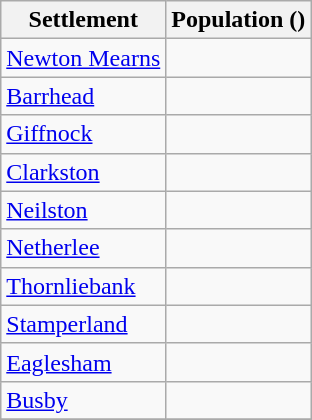<table class="wikitable sortable">
<tr>
<th>Settlement</th>
<th>Population ()</th>
</tr>
<tr>
<td><a href='#'>Newton Mearns</a></td>
<td></td>
</tr>
<tr>
<td><a href='#'>Barrhead</a></td>
<td></td>
</tr>
<tr>
<td><a href='#'>Giffnock</a></td>
<td></td>
</tr>
<tr>
<td><a href='#'>Clarkston</a></td>
<td></td>
</tr>
<tr>
<td><a href='#'>Neilston</a></td>
<td></td>
</tr>
<tr>
<td><a href='#'>Netherlee</a></td>
<td></td>
</tr>
<tr>
<td><a href='#'>Thornliebank</a></td>
<td></td>
</tr>
<tr>
<td><a href='#'>Stamperland</a></td>
<td></td>
</tr>
<tr>
<td><a href='#'>Eaglesham</a></td>
<td></td>
</tr>
<tr>
<td><a href='#'>Busby</a></td>
<td></td>
</tr>
<tr>
</tr>
</table>
